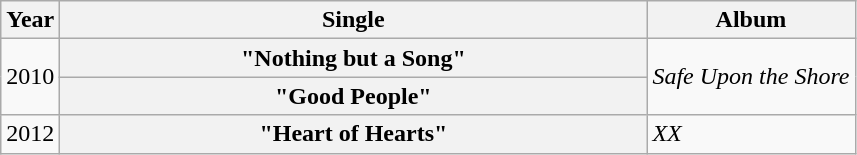<table class="wikitable plainrowheaders">
<tr>
<th>Year</th>
<th style="width:24em;">Single</th>
<th>Album</th>
</tr>
<tr>
<td rowspan="2">2010</td>
<th scope="row">"Nothing but a Song"</th>
<td rowspan="2"><em>Safe Upon the Shore</em></td>
</tr>
<tr>
<th scope="row">"Good People"</th>
</tr>
<tr>
<td>2012</td>
<th scope="row">"Heart of Hearts"</th>
<td><em>XX</em></td>
</tr>
</table>
